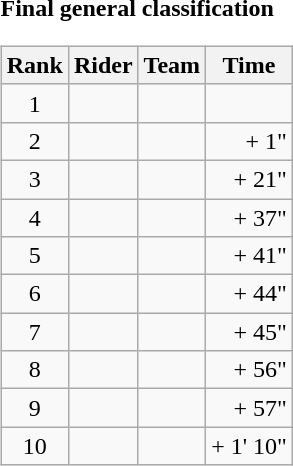<table>
<tr>
<td><strong>Final general classification</strong><br><table class="wikitable">
<tr>
<th scope="col">Rank</th>
<th scope="col">Rider</th>
<th scope="col">Team</th>
<th scope="col">Time</th>
</tr>
<tr>
<td style="text-align:center;">1</td>
<td></td>
<td></td>
<td style="text-align:right;"></td>
</tr>
<tr>
<td style="text-align:center;">2</td>
<td></td>
<td></td>
<td style="text-align:right;">+ 1"</td>
</tr>
<tr>
<td style="text-align:center;">3</td>
<td></td>
<td></td>
<td style="text-align:right;">+ 21"</td>
</tr>
<tr>
<td style="text-align:center;">4</td>
<td></td>
<td></td>
<td style="text-align:right;">+ 37"</td>
</tr>
<tr>
<td style="text-align:center;">5</td>
<td></td>
<td></td>
<td style="text-align:right;">+ 41"</td>
</tr>
<tr>
<td style="text-align:center;">6</td>
<td></td>
<td></td>
<td style="text-align:right;">+ 44"</td>
</tr>
<tr>
<td style="text-align:center;">7</td>
<td></td>
<td></td>
<td style="text-align:right;">+ 45"</td>
</tr>
<tr>
<td style="text-align:center;">8</td>
<td></td>
<td></td>
<td style="text-align:right;">+ 56"</td>
</tr>
<tr>
<td style="text-align:center;">9</td>
<td></td>
<td></td>
<td style="text-align:right;">+ 57"</td>
</tr>
<tr>
<td style="text-align:center;">10</td>
<td></td>
<td></td>
<td style="text-align:right;">+ 1' 10"</td>
</tr>
</table>
</td>
</tr>
</table>
